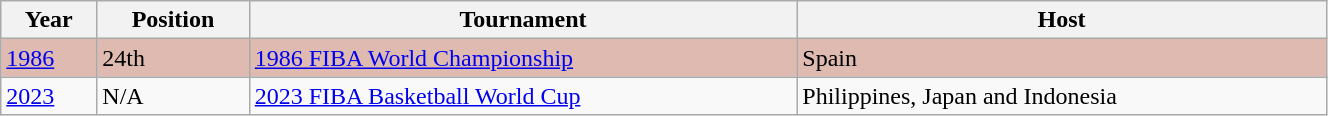<table class="wikitable" width=70%>
<tr>
<th>Year</th>
<th>Position</th>
<th>Tournament</th>
<th>Host</th>
</tr>
<tr valign="top" bgcolor="#DEBAB0">
<td><a href='#'>1986</a></td>
<td>24th</td>
<td><a href='#'>1986 FIBA World Championship</a></td>
<td>Spain</td>
</tr>
<tr valign="top" bgcolor=>
<td><a href='#'>2023</a></td>
<td>N/A</td>
<td><a href='#'>2023 FIBA Basketball World Cup</a></td>
<td>Philippines, Japan and Indonesia</td>
</tr>
</table>
